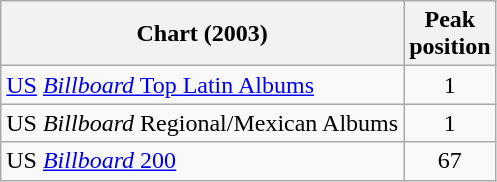<table class="wikitable">
<tr>
<th align="left">Chart (2003)</th>
<th align="left">Peak<br>position</th>
</tr>
<tr>
<td align="left"><a href='#'>US</a> <a href='#'><em>Billboard</em> Top Latin Albums</a></td>
<td align="center">1</td>
</tr>
<tr>
<td align="left">US <em>Billboard</em> Regional/Mexican Albums</td>
<td align="center">1</td>
</tr>
<tr>
<td align="left">US <a href='#'><em>Billboard</em> 200</a></td>
<td align="center">67</td>
</tr>
</table>
